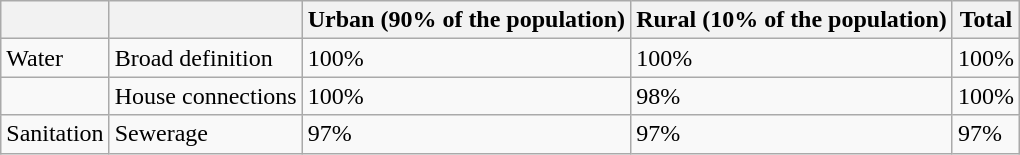<table class="wikitable">
<tr>
<th></th>
<th></th>
<th>Urban (90% of the population)</th>
<th>Rural (10% of the population)</th>
<th>Total</th>
</tr>
<tr>
<td>Water</td>
<td>Broad definition</td>
<td>100%</td>
<td>100%</td>
<td>100%</td>
</tr>
<tr>
<td></td>
<td>House connections</td>
<td>100%</td>
<td>98%</td>
<td>100%</td>
</tr>
<tr>
<td>Sanitation</td>
<td>Sewerage</td>
<td>97%</td>
<td>97%</td>
<td>97%</td>
</tr>
</table>
